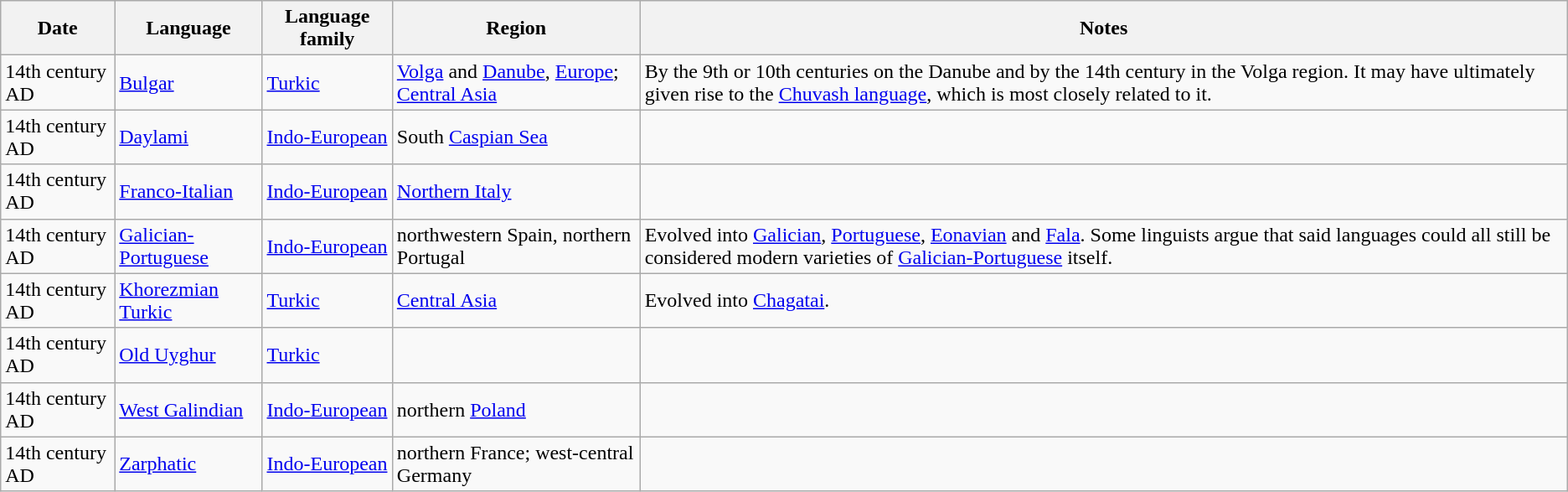<table class="wikitable sortable" border="1">
<tr>
<th>Date</th>
<th>Language</th>
<th>Language family</th>
<th>Region</th>
<th>Notes</th>
</tr>
<tr>
<td>14th century AD</td>
<td><a href='#'>Bulgar</a></td>
<td><a href='#'>Turkic</a></td>
<td><a href='#'>Volga</a> and <a href='#'>Danube</a>, <a href='#'>Europe</a>; <a href='#'>Central Asia</a></td>
<td>By the 9th or 10th centuries on the Danube and by the 14th century in the Volga region. It may have ultimately given rise to the <a href='#'>Chuvash language</a>, which is most closely related to it.</td>
</tr>
<tr>
<td>14th century AD</td>
<td><a href='#'>Daylami</a></td>
<td><a href='#'>Indo-European</a></td>
<td>South <a href='#'>Caspian Sea</a></td>
<td></td>
</tr>
<tr>
<td>14th century AD</td>
<td><a href='#'>Franco-Italian</a></td>
<td><a href='#'>Indo-European</a></td>
<td><a href='#'>Northern Italy</a></td>
<td></td>
</tr>
<tr>
<td>14th century AD</td>
<td><a href='#'>Galician-Portuguese</a></td>
<td><a href='#'>Indo-European</a></td>
<td>northwestern Spain, northern Portugal</td>
<td>Evolved into <a href='#'>Galician</a>, <a href='#'>Portuguese</a>, <a href='#'>Eonavian</a> and <a href='#'>Fala</a>. Some linguists argue that said languages could all still be considered modern varieties of <a href='#'>Galician-Portuguese</a> itself.</td>
</tr>
<tr>
<td>14th century AD</td>
<td><a href='#'>Khorezmian Turkic</a></td>
<td><a href='#'>Turkic</a></td>
<td><a href='#'>Central Asia</a></td>
<td>Evolved into <a href='#'>Chagatai</a>.</td>
</tr>
<tr>
<td>14th century AD</td>
<td><a href='#'>Old Uyghur</a></td>
<td><a href='#'>Turkic</a></td>
<td></td>
</tr>
<tr>
<td>14th century AD</td>
<td><a href='#'>West Galindian</a></td>
<td><a href='#'>Indo-European</a></td>
<td>northern <a href='#'>Poland</a></td>
<td></td>
</tr>
<tr>
<td>14th century AD</td>
<td><a href='#'>Zarphatic</a></td>
<td><a href='#'>Indo-European</a></td>
<td>northern France; west-central Germany</td>
<td></td>
</tr>
</table>
